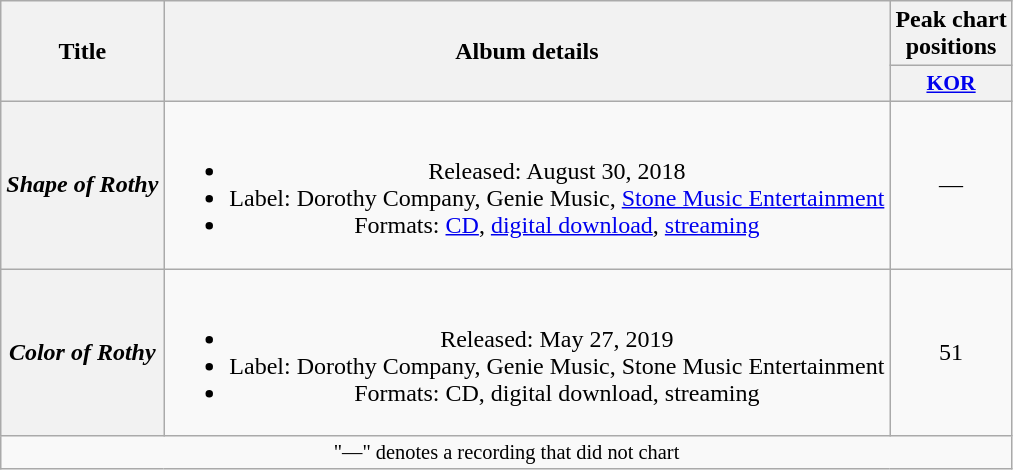<table class="wikitable plainrowheaders" style="text-align:center">
<tr>
<th scope="col" rowspan="2">Title</th>
<th scope="col" rowspan="2">Album details</th>
<th scope="col">Peak chart<br>positions</th>
</tr>
<tr>
<th scope="col" style="font-size:90%"><a href='#'>KOR</a><br></th>
</tr>
<tr>
<th scope="row"><em>Shape of Rothy</em></th>
<td><br><ul><li>Released: August 30, 2018</li><li>Label: Dorothy Company, Genie Music, <a href='#'>Stone Music Entertainment</a></li><li>Formats: <a href='#'>CD</a>, <a href='#'>digital download</a>, <a href='#'>streaming</a></li></ul></td>
<td>—</td>
</tr>
<tr>
<th scope="row"><em>Color of Rothy</em></th>
<td><br><ul><li>Released: May 27, 2019</li><li>Label: Dorothy Company, Genie Music, Stone Music Entertainment</li><li>Formats: CD, digital download, streaming</li></ul></td>
<td>51</td>
</tr>
<tr>
<td colspan="3" style="font-size:85%">"—" denotes a recording that did not chart</td>
</tr>
</table>
